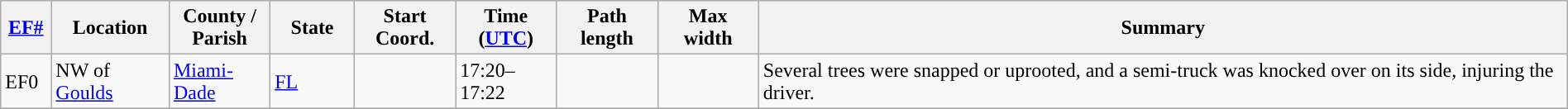<table class="wikitable sortable" style="width:100%;">
<tr>
<th scope="col"  style="width:3%; text-align:center;"><a href='#'>EF#</a></th>
<th scope="col"  style="width:7%; text-align:center;" class="unsortable">Location</th>
<th scope="col"  style="width:6%; text-align:center;" class="unsortable">County / Parish</th>
<th scope="col"  style="width:5%; text-align:center;">State</th>
<th scope="col"  style="width:6%; text-align:center;">Start Coord.</th>
<th scope="col"  style="width:6%; text-align:center;">Time (<a href='#'>UTC</a>)</th>
<th scope="col"  style="width:6%; text-align:center;">Path length</th>
<th scope="col"  style="width:6%; text-align:center;">Max width</th>
<th scope="col" class="unsortable" style="width:48%; text-align:center;">Summary</th>
</tr>
<tr>
<td>EF0</td>
<td>NW of <a href='#'>Goulds</a></td>
<td><a href='#'>Miami-Dade</a></td>
<td><a href='#'>FL</a></td>
<td></td>
<td>17:20–17:22</td>
<td></td>
<td></td>
<td>Several trees were snapped or uprooted, and a semi-truck was knocked over on its side, injuring the driver.</td>
</tr>
<tr>
</tr>
</table>
